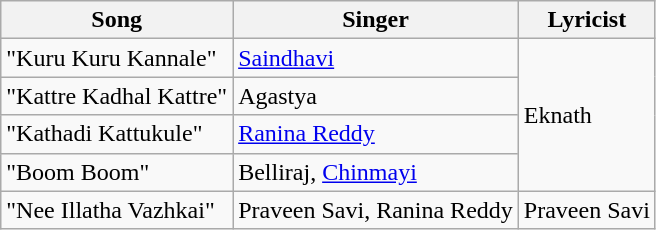<table class="wikitable sortable">
<tr>
<th>Song</th>
<th>Singer</th>
<th>Lyricist</th>
</tr>
<tr>
<td>"Kuru Kuru Kannale"</td>
<td><a href='#'>Saindhavi</a></td>
<td rowspan="4">Eknath</td>
</tr>
<tr>
<td>"Kattre Kadhal Kattre"</td>
<td>Agastya</td>
</tr>
<tr>
<td>"Kathadi Kattukule"</td>
<td><a href='#'>Ranina Reddy</a></td>
</tr>
<tr>
<td>"Boom Boom"</td>
<td>Belliraj, <a href='#'>Chinmayi</a></td>
</tr>
<tr>
<td>"Nee Illatha Vazhkai"</td>
<td>Praveen Savi, Ranina Reddy</td>
<td>Praveen Savi</td>
</tr>
</table>
